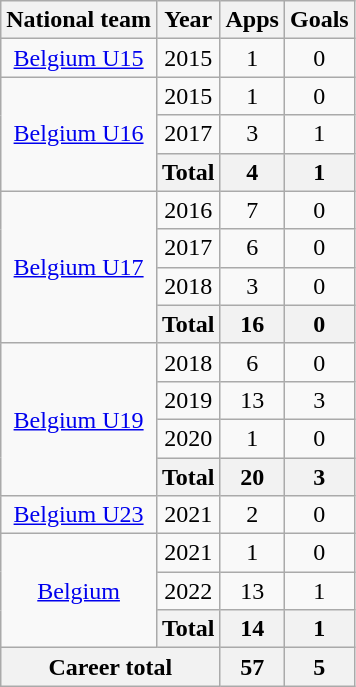<table class="wikitable" style="text-align:center;">
<tr>
<th>National team</th>
<th>Year</th>
<th>Apps</th>
<th>Goals</th>
</tr>
<tr>
<td><a href='#'>Belgium U15</a></td>
<td>2015</td>
<td>1</td>
<td>0</td>
</tr>
<tr>
<td rowspan=3><a href='#'>Belgium U16</a></td>
<td>2015</td>
<td>1</td>
<td>0</td>
</tr>
<tr>
<td>2017</td>
<td>3</td>
<td>1</td>
</tr>
<tr>
<th>Total</th>
<th>4</th>
<th>1</th>
</tr>
<tr>
<td rowspan=4><a href='#'>Belgium U17</a></td>
<td>2016</td>
<td>7</td>
<td>0</td>
</tr>
<tr>
<td>2017</td>
<td>6</td>
<td>0</td>
</tr>
<tr>
<td>2018</td>
<td>3</td>
<td>0</td>
</tr>
<tr>
<th>Total</th>
<th>16</th>
<th>0</th>
</tr>
<tr>
<td rowspan=4><a href='#'>Belgium U19</a></td>
<td>2018</td>
<td>6</td>
<td>0</td>
</tr>
<tr>
<td>2019</td>
<td>13</td>
<td>3</td>
</tr>
<tr>
<td>2020</td>
<td>1</td>
<td>0</td>
</tr>
<tr>
<th>Total</th>
<th>20</th>
<th>3</th>
</tr>
<tr>
<td><a href='#'>Belgium U23</a></td>
<td>2021</td>
<td>2</td>
<td>0</td>
</tr>
<tr>
<td rowspan=3><a href='#'>Belgium</a></td>
<td>2021</td>
<td>1</td>
<td>0</td>
</tr>
<tr>
<td>2022</td>
<td>13</td>
<td>1</td>
</tr>
<tr>
<th>Total</th>
<th>14</th>
<th>1</th>
</tr>
<tr>
<th colspan=2>Career total</th>
<th>57</th>
<th>5</th>
</tr>
</table>
